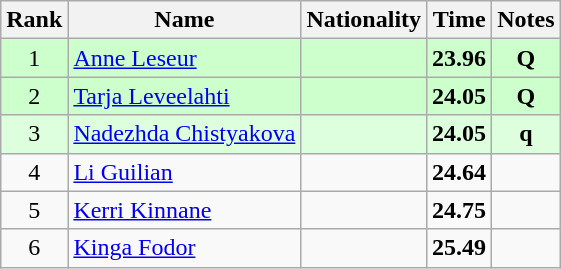<table class="wikitable sortable" style="text-align:center">
<tr>
<th>Rank</th>
<th>Name</th>
<th>Nationality</th>
<th>Time</th>
<th>Notes</th>
</tr>
<tr bgcolor=ccffcc>
<td>1</td>
<td align=left><a href='#'>Anne Leseur</a></td>
<td align=left></td>
<td><strong>23.96</strong></td>
<td><strong>Q</strong></td>
</tr>
<tr bgcolor=ccffcc>
<td>2</td>
<td align=left><a href='#'>Tarja Leveelahti</a></td>
<td align=left></td>
<td><strong>24.05</strong></td>
<td><strong>Q</strong></td>
</tr>
<tr bgcolor=ddffdd>
<td>3</td>
<td align=left><a href='#'>Nadezhda Chistyakova</a></td>
<td align=left></td>
<td><strong>24.05</strong></td>
<td><strong>q</strong></td>
</tr>
<tr>
<td>4</td>
<td align=left><a href='#'>Li Guilian</a></td>
<td align=left></td>
<td><strong>24.64</strong></td>
<td></td>
</tr>
<tr>
<td>5</td>
<td align=left><a href='#'>Kerri Kinnane</a></td>
<td align=left></td>
<td><strong>24.75</strong></td>
<td></td>
</tr>
<tr>
<td>6</td>
<td align=left><a href='#'>Kinga Fodor</a></td>
<td align=left></td>
<td><strong>25.49</strong></td>
<td></td>
</tr>
</table>
